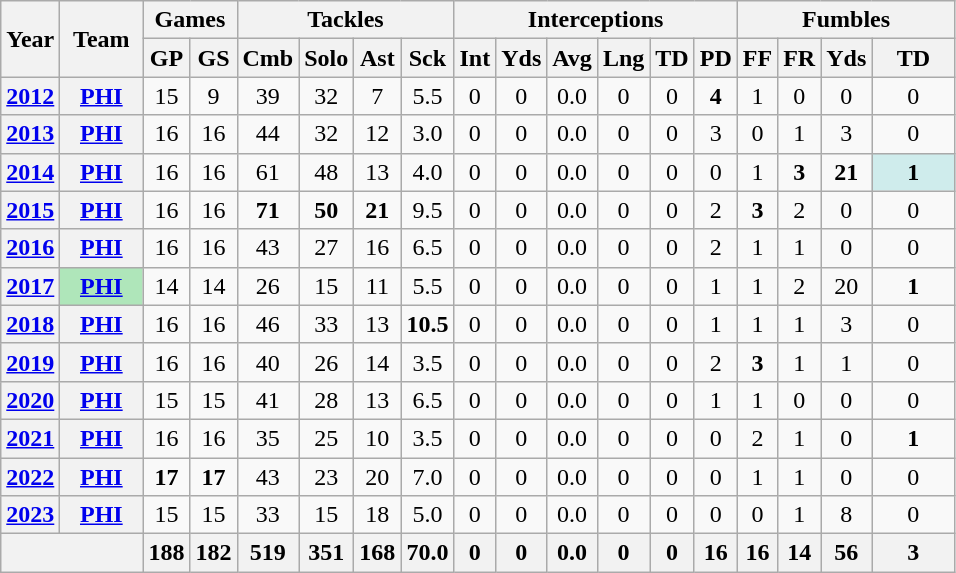<table class="wikitable" style="text-align:center">
<tr>
<th rowspan="2">Year</th>
<th rowspan="2">Team</th>
<th colspan="2">Games</th>
<th colspan="4">Tackles</th>
<th colspan="6">Interceptions</th>
<th colspan="4">Fumbles</th>
</tr>
<tr>
<th>GP</th>
<th>GS</th>
<th>Cmb</th>
<th>Solo</th>
<th>Ast</th>
<th>Sck</th>
<th>Int</th>
<th>Yds</th>
<th>Avg</th>
<th>Lng</th>
<th>TD</th>
<th>PD</th>
<th>FF</th>
<th>FR</th>
<th>Yds</th>
<th>TD</th>
</tr>
<tr>
<th><a href='#'>2012</a></th>
<th><a href='#'>PHI</a></th>
<td>15</td>
<td>9</td>
<td>39</td>
<td>32</td>
<td>7</td>
<td>5.5</td>
<td>0</td>
<td>0</td>
<td>0.0</td>
<td>0</td>
<td>0</td>
<td><strong>4</strong></td>
<td>1</td>
<td>0</td>
<td>0</td>
<td>0</td>
</tr>
<tr>
<th><a href='#'>2013</a></th>
<th><a href='#'>PHI</a></th>
<td>16</td>
<td>16</td>
<td>44</td>
<td>32</td>
<td>12</td>
<td>3.0</td>
<td>0</td>
<td>0</td>
<td>0.0</td>
<td>0</td>
<td>0</td>
<td>3</td>
<td>0</td>
<td>1</td>
<td>3</td>
<td>0</td>
</tr>
<tr>
<th><a href='#'>2014</a></th>
<th><a href='#'>PHI</a></th>
<td>16</td>
<td>16</td>
<td>61</td>
<td>48</td>
<td>13</td>
<td>4.0</td>
<td>0</td>
<td>0</td>
<td>0.0</td>
<td>0</td>
<td>0</td>
<td>0</td>
<td>1</td>
<td><strong>3</strong></td>
<td><strong>21</strong></td>
<td style="background:#cfecec; width:3em;"><strong>1</strong></td>
</tr>
<tr>
<th><a href='#'>2015</a></th>
<th><a href='#'>PHI</a></th>
<td>16</td>
<td>16</td>
<td><strong>71</strong></td>
<td><strong>50</strong></td>
<td><strong>21</strong></td>
<td>9.5</td>
<td>0</td>
<td>0</td>
<td>0.0</td>
<td>0</td>
<td>0</td>
<td>2</td>
<td><strong>3</strong></td>
<td>2</td>
<td>0</td>
<td>0</td>
</tr>
<tr>
<th><a href='#'>2016</a></th>
<th><a href='#'>PHI</a></th>
<td>16</td>
<td>16</td>
<td>43</td>
<td>27</td>
<td>16</td>
<td>6.5</td>
<td>0</td>
<td>0</td>
<td>0.0</td>
<td>0</td>
<td>0</td>
<td>2</td>
<td>1</td>
<td>1</td>
<td>0</td>
<td>0</td>
</tr>
<tr>
<th><a href='#'>2017</a></th>
<th style="background:#afe6ba; width:3em;"><a href='#'>PHI</a></th>
<td>14</td>
<td>14</td>
<td>26</td>
<td>15</td>
<td>11</td>
<td>5.5</td>
<td>0</td>
<td>0</td>
<td>0.0</td>
<td>0</td>
<td>0</td>
<td>1</td>
<td>1</td>
<td>2</td>
<td>20</td>
<td><strong>1</strong></td>
</tr>
<tr>
<th><a href='#'>2018</a></th>
<th><a href='#'>PHI</a></th>
<td>16</td>
<td>16</td>
<td>46</td>
<td>33</td>
<td>13</td>
<td><strong>10.5</strong></td>
<td>0</td>
<td>0</td>
<td>0.0</td>
<td>0</td>
<td>0</td>
<td>1</td>
<td>1</td>
<td>1</td>
<td>3</td>
<td>0</td>
</tr>
<tr>
<th><a href='#'>2019</a></th>
<th><a href='#'>PHI</a></th>
<td>16</td>
<td>16</td>
<td>40</td>
<td>26</td>
<td>14</td>
<td>3.5</td>
<td>0</td>
<td>0</td>
<td>0.0</td>
<td>0</td>
<td>0</td>
<td>2</td>
<td><strong>3</strong></td>
<td>1</td>
<td>1</td>
<td>0</td>
</tr>
<tr>
<th><a href='#'>2020</a></th>
<th><a href='#'>PHI</a></th>
<td>15</td>
<td>15</td>
<td>41</td>
<td>28</td>
<td>13</td>
<td>6.5</td>
<td>0</td>
<td>0</td>
<td>0.0</td>
<td>0</td>
<td>0</td>
<td>1</td>
<td>1</td>
<td>0</td>
<td>0</td>
<td>0</td>
</tr>
<tr>
<th><a href='#'>2021</a></th>
<th><a href='#'>PHI</a></th>
<td>16</td>
<td>16</td>
<td>35</td>
<td>25</td>
<td>10</td>
<td>3.5</td>
<td>0</td>
<td>0</td>
<td>0.0</td>
<td>0</td>
<td>0</td>
<td>0</td>
<td>2</td>
<td>1</td>
<td>0</td>
<td><strong>1</strong></td>
</tr>
<tr>
<th><a href='#'>2022</a></th>
<th><a href='#'>PHI</a></th>
<td><strong>17</strong></td>
<td><strong>17</strong></td>
<td>43</td>
<td>23</td>
<td>20</td>
<td>7.0</td>
<td>0</td>
<td>0</td>
<td>0.0</td>
<td>0</td>
<td>0</td>
<td>0</td>
<td>1</td>
<td>1</td>
<td>0</td>
<td>0</td>
</tr>
<tr>
<th><a href='#'>2023</a></th>
<th><a href='#'>PHI</a></th>
<td>15</td>
<td>15</td>
<td>33</td>
<td>15</td>
<td>18</td>
<td>5.0</td>
<td>0</td>
<td>0</td>
<td>0.0</td>
<td>0</td>
<td>0</td>
<td>0</td>
<td>0</td>
<td>1</td>
<td>8</td>
<td>0</td>
</tr>
<tr>
<th colspan="2"></th>
<th>188</th>
<th>182</th>
<th>519</th>
<th>351</th>
<th>168</th>
<th>70.0</th>
<th>0</th>
<th>0</th>
<th>0.0</th>
<th>0</th>
<th>0</th>
<th>16</th>
<th>16</th>
<th>14</th>
<th>56</th>
<th>3</th>
</tr>
</table>
